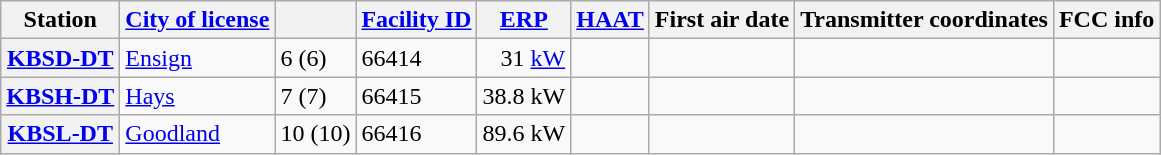<table class="wikitable sortable">
<tr>
<th scope="col">Station</th>
<th scope="col"><a href='#'>City of license</a></th>
<th scope="col"></th>
<th scope="col"><a href='#'>Facility ID</a></th>
<th scope="col"><a href='#'>ERP</a></th>
<th scope="col"><a href='#'>HAAT</a></th>
<th scope="col">First air date</th>
<th scope="col" class="unsortable">Transmitter coordinates</th>
<th scope="col" class="unsortable">FCC info</th>
</tr>
<tr>
<th scope="row"><a href='#'>KBSD-DT</a></th>
<td><a href='#'>Ensign</a></td>
<td>6 (6)</td>
<td>66414</td>
<td style="text-align: right;">31 <a href='#'>kW</a></td>
<td></td>
<td></td>
<td></td>
<td></td>
</tr>
<tr>
<th scope="row"><a href='#'>KBSH-DT</a></th>
<td><a href='#'>Hays</a></td>
<td>7 (7)</td>
<td>66415</td>
<td style="text-align: right;">38.8 kW</td>
<td></td>
<td></td>
<td></td>
<td></td>
</tr>
<tr>
<th scope="row"><a href='#'>KBSL-DT</a></th>
<td><a href='#'>Goodland</a></td>
<td>10 (10)</td>
<td>66416</td>
<td style="text-align: right;">89.6 kW</td>
<td></td>
<td></td>
<td></td>
<td></td>
</tr>
</table>
